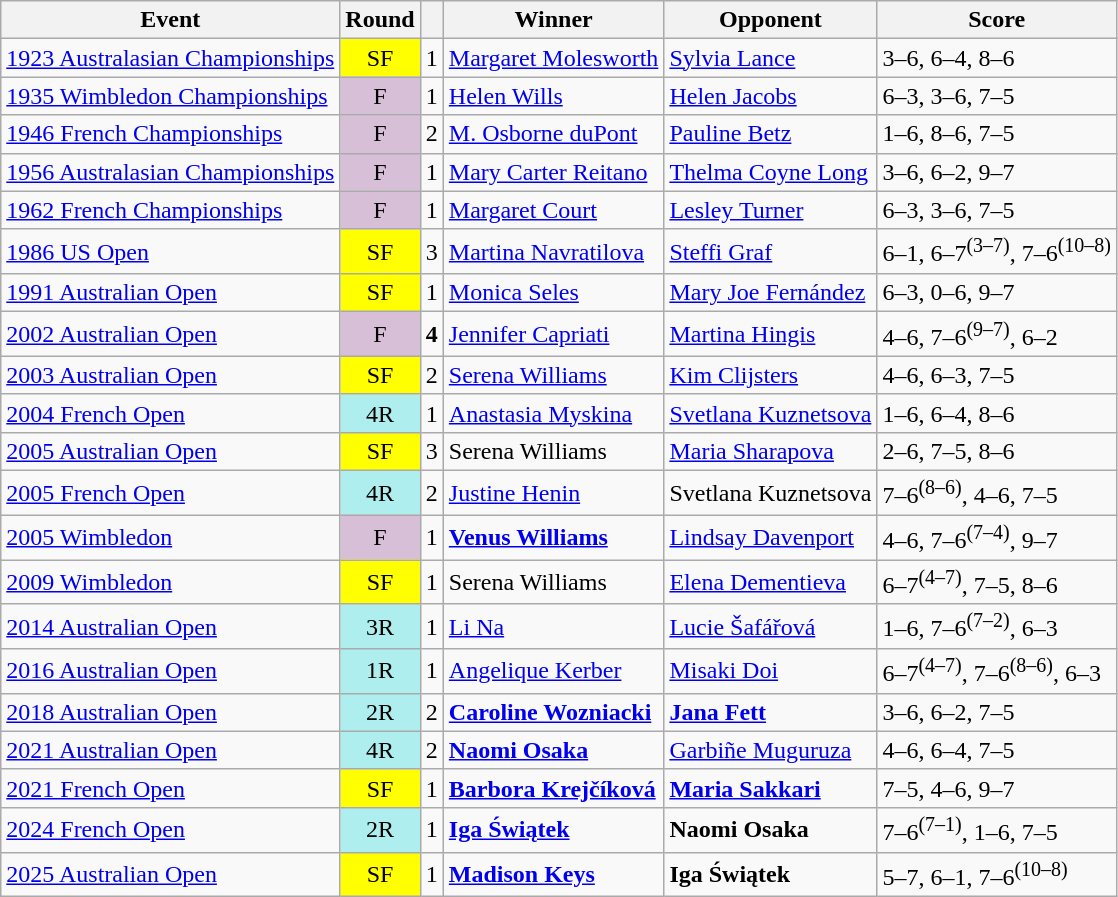<table class="wikitable mw-datatable sticky-table-row1 sortable sort-under-center">
<tr>
<th scope="col">Event</th>
<th scope="col">Round</th>
<th scope="col"></th>
<th scope="col">Winner</th>
<th scope="col">Opponent</th>
<th scope="col" class="unsortable">Score</th>
</tr>
<tr>
<td><a href='#'>1923 Australasian Championships</a></td>
<td style="background:yellow; text-align: center;">SF</td>
<td style="text-align:center">1</td>
<td> <a href='#'>Margaret Molesworth</a></td>
<td> <a href='#'>Sylvia Lance</a></td>
<td>3–6, 6–4, 8–6</td>
</tr>
<tr>
<td><a href='#'>1935 Wimbledon Championships</a></td>
<td style="background: #D8BFD8; text-align: center;">F</td>
<td style="text-align:center">1</td>
<td> <a href='#'>Helen Wills</a></td>
<td> <a href='#'>Helen Jacobs</a></td>
<td>6–3, 3–6, 7–5</td>
</tr>
<tr>
<td><a href='#'>1946 French Championships</a></td>
<td style="background: #D8BFD8; text-align: center;">F</td>
<td style="text-align:center">2</td>
<td> <a href='#'>M. Osborne duPont</a></td>
<td> <a href='#'>Pauline Betz</a></td>
<td>1–6, 8–6, 7–5</td>
</tr>
<tr>
<td><a href='#'>1956 Australasian Championships</a></td>
<td style="background: #D8BFD8; text-align: center;">F</td>
<td style="text-align:center">1</td>
<td> <a href='#'>Mary Carter Reitano</a></td>
<td> <a href='#'>Thelma Coyne Long</a></td>
<td>3–6, 6–2, 9–7</td>
</tr>
<tr>
<td><a href='#'>1962 French Championships</a></td>
<td style="background: #D8BFD8; text-align: center;">F</td>
<td style="text-align:center">1</td>
<td> <a href='#'>Margaret Court</a></td>
<td> <a href='#'>Lesley Turner</a></td>
<td>6–3, 3–6, 7–5</td>
</tr>
<tr>
<td><a href='#'>1986 US Open</a></td>
<td style="background:yellow; text-align: center;">SF</td>
<td style="text-align:center">3</td>
<td> <a href='#'>Martina Navratilova</a></td>
<td> <a href='#'>Steffi Graf</a></td>
<td>6–1, 6–7<sup>(3–7)</sup>, 7–6<sup>(10–8)</sup></td>
</tr>
<tr>
<td><a href='#'>1991 Australian Open</a></td>
<td style="background:yellow; text-align: center;">SF</td>
<td style="text-align:center">1</td>
<td> <a href='#'>Monica Seles</a></td>
<td> <a href='#'>Mary Joe Fernández</a></td>
<td>6–3, 0–6, 9–7</td>
</tr>
<tr>
<td><a href='#'>2002 Australian Open</a></td>
<td style="background: #D8BFD8; text-align: center;">F</td>
<td style="text-align:center"><strong>4</strong></td>
<td> <a href='#'>Jennifer Capriati</a></td>
<td> <a href='#'>Martina Hingis</a></td>
<td>4–6, 7–6<sup>(9–7)</sup>, 6–2</td>
</tr>
<tr>
<td><a href='#'>2003 Australian Open</a></td>
<td style="background:yellow; text-align: center;">SF</td>
<td style="text-align:center">2</td>
<td> <a href='#'>Serena Williams</a></td>
<td> <a href='#'>Kim Clijsters</a></td>
<td>4–6, 6–3, 7–5</td>
</tr>
<tr>
<td><a href='#'>2004 French Open</a></td>
<td style="background: #afeeee; text-align: center;">4R</td>
<td style="text-align:center">1</td>
<td> <a href='#'>Anastasia Myskina</a></td>
<td> <a href='#'>Svetlana Kuznetsova</a> </td>
<td>1–6, 6–4, 8–6</td>
</tr>
<tr>
<td><a href='#'>2005 Australian Open</a></td>
<td style="background:yellow; text-align: center;">SF</td>
<td style="text-align:center">3</td>
<td> Serena Williams </td>
<td> <a href='#'>Maria Sharapova</a></td>
<td>2–6, 7–5, 8–6</td>
</tr>
<tr>
<td><a href='#'>2005 French Open</a></td>
<td style="background: #afeeee; text-align: center;">4R</td>
<td style="text-align:center">2</td>
<td> <a href='#'>Justine Henin</a></td>
<td> Svetlana Kuznetsova </td>
<td>7–6<sup>(8–6)</sup>, 4–6, 7–5</td>
</tr>
<tr>
<td><a href='#'>2005 Wimbledon</a></td>
<td style="background: #D8BFD8; text-align: center;">F</td>
<td style="text-align:center">1</td>
<td> <strong><a href='#'>Venus Williams</a></strong></td>
<td> <a href='#'>Lindsay Davenport</a></td>
<td>4–6, 7–6<sup>(7–4)</sup>, 9–7</td>
</tr>
<tr>
<td><a href='#'>2009 Wimbledon</a></td>
<td style="background:yellow; text-align: center;">SF</td>
<td style="text-align:center">1</td>
<td> Serena Williams </td>
<td> <a href='#'>Elena Dementieva</a></td>
<td>6–7<sup>(4–7)</sup>, 7–5, 8–6</td>
</tr>
<tr>
<td><a href='#'>2014 Australian Open</a></td>
<td style="background: #afeeee; text-align: center;">3R</td>
<td style="text-align:center">1</td>
<td> <a href='#'>Li Na</a></td>
<td> <a href='#'>Lucie Šafářová</a></td>
<td>1–6, 7–6<sup>(7–2)</sup>, 6–3</td>
</tr>
<tr>
<td><a href='#'>2016 Australian Open</a></td>
<td style="background: #afeeee; text-align: center;">1R</td>
<td style="text-align:center">1</td>
<td> <a href='#'>Angelique Kerber</a></td>
<td> <a href='#'>Misaki Doi</a></td>
<td>6–7<sup>(4–7)</sup>, 7–6<sup>(8–6)</sup>, 6–3</td>
</tr>
<tr>
<td><a href='#'>2018 Australian Open</a></td>
<td style="background: #afeeee; text-align: center;">2R</td>
<td style="text-align:center">2</td>
<td><strong> <a href='#'>Caroline Wozniacki</a></strong></td>
<td> <strong><a href='#'>Jana Fett</a></strong></td>
<td>3–6, 6–2, 7–5</td>
</tr>
<tr>
<td><a href='#'>2021 Australian Open</a></td>
<td style="background: #afeeee; text-align: center;">4R</td>
<td style="text-align:center">2</td>
<td> <strong><a href='#'>Naomi Osaka</a></strong></td>
<td> <a href='#'>Garbiñe Muguruza</a></td>
<td>4–6, 6–4, 7–5</td>
</tr>
<tr>
<td><a href='#'>2021 French Open</a></td>
<td style="background:yellow; text-align: center;">SF</td>
<td style="text-align:center">1</td>
<td> <strong><a href='#'>Barbora Krejčíková</a></strong></td>
<td> <strong><a href='#'>Maria Sakkari</a></strong></td>
<td>7–5, 4–6, 9–7</td>
</tr>
<tr>
<td><a href='#'>2024 French Open</a></td>
<td style="background: #afeeee; text-align: center;">2R</td>
<td style="text-align:center">1</td>
<td> <strong><a href='#'>Iga Świątek</a></strong></td>
<td> <strong>Naomi Osaka</strong></td>
<td>7–6<sup>(7–1)</sup>, 1–6, 7–5</td>
</tr>
<tr>
<td><a href='#'>2025 Australian Open</a></td>
<td style="background:yellow; text-align: center;">SF</td>
<td style="text-align:center">1</td>
<td> <strong><a href='#'>Madison Keys</a></strong></td>
<td> <strong>Iga Świątek</strong></td>
<td>5–7, 6–1, 7–6<sup>(10–8)</sup></td>
</tr>
</table>
